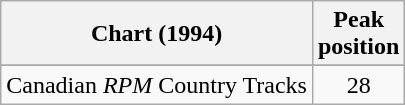<table class="wikitable sortable">
<tr>
<th align="left">Chart (1994)</th>
<th align="center">Peak<br>position</th>
</tr>
<tr>
</tr>
<tr>
<td align="left">Canadian <em>RPM</em> Country Tracks</td>
<td align="center">28</td>
</tr>
</table>
